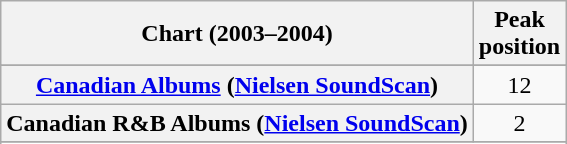<table class="wikitable sortable plainrowheaders" style="text-align:center">
<tr>
<th scope="col">Chart (2003–2004)</th>
<th scope="col">Peak<br> position</th>
</tr>
<tr>
</tr>
<tr>
<th scope="row"><a href='#'>Canadian Albums</a> (<a href='#'>Nielsen SoundScan</a>)</th>
<td>12</td>
</tr>
<tr>
<th scope="row">Canadian R&B Albums (<a href='#'>Nielsen SoundScan</a>)</th>
<td>2</td>
</tr>
<tr>
</tr>
<tr>
</tr>
<tr>
</tr>
<tr>
</tr>
<tr>
</tr>
<tr>
</tr>
<tr>
</tr>
<tr>
</tr>
<tr>
</tr>
<tr>
</tr>
<tr>
</tr>
<tr>
</tr>
<tr>
</tr>
</table>
